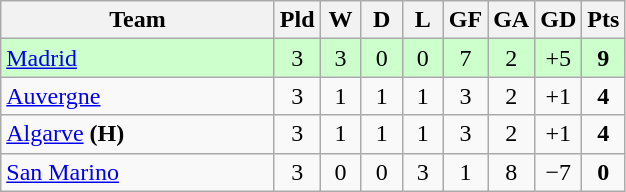<table class="wikitable" style="text-align:center;">
<tr>
<th width=175>Team</th>
<th width=20 abbr="Played">Pld</th>
<th width=20 abbr="Won">W</th>
<th width=20 abbr="Drawn">D</th>
<th width=20 abbr="Lost">L</th>
<th width=20 abbr="Goals for">GF</th>
<th width=20 abbr="Goals against">GA</th>
<th width=20 abbr="Goal difference">GD</th>
<th width=20 abbr="Points">Pts</th>
</tr>
<tr bgcolor=#ccffcc>
<td align=left> <a href='#'>Madrid</a></td>
<td>3</td>
<td>3</td>
<td>0</td>
<td>0</td>
<td>7</td>
<td>2</td>
<td>+5</td>
<td><strong>9</strong></td>
</tr>
<tr>
<td align=left> <a href='#'>Auvergne</a></td>
<td>3</td>
<td>1</td>
<td>1</td>
<td>1</td>
<td>3</td>
<td>2</td>
<td>+1</td>
<td><strong>4</strong></td>
</tr>
<tr>
<td align=left> <a href='#'>Algarve</a> <strong>(H)</strong></td>
<td>3</td>
<td>1</td>
<td>1</td>
<td>1</td>
<td>3</td>
<td>2</td>
<td>+1</td>
<td><strong>4</strong></td>
</tr>
<tr>
<td align=left> <a href='#'>San Marino</a></td>
<td>3</td>
<td>0</td>
<td>0</td>
<td>3</td>
<td>1</td>
<td>8</td>
<td>−7</td>
<td><strong>0</strong></td>
</tr>
</table>
